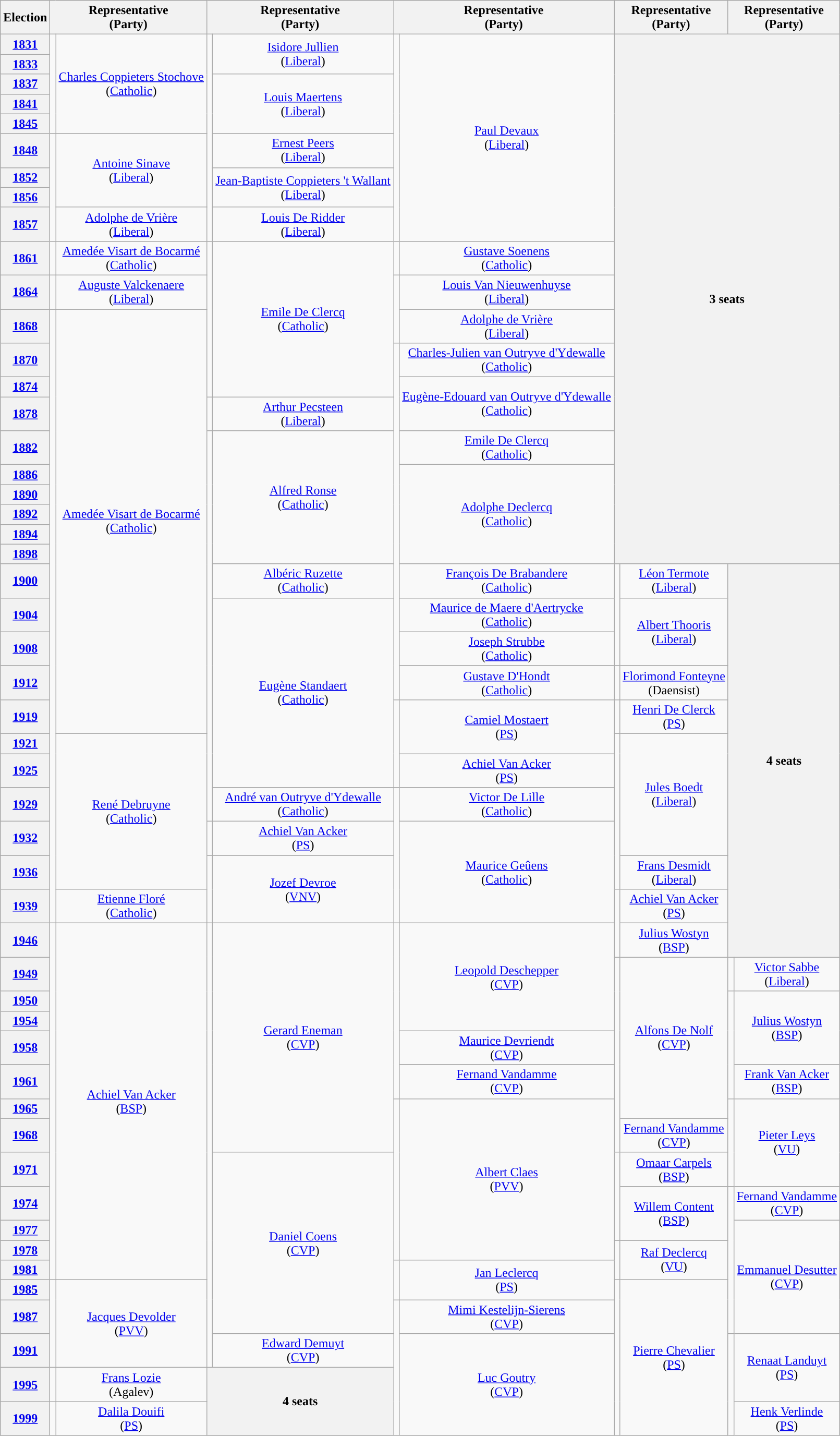<table class="wikitable" style="text-align:center">
<tr>
<th>Election</th>
<th colspan=2>Representative<br>(Party)</th>
<th colspan=2>Representative<br>(Party)</th>
<th colspan=2>Representative<br>(Party)</th>
<th colspan=2>Representative<br>(Party)</th>
<th colspan=2>Representative<br>(Party)</th>
</tr>
<tr>
<th><a href='#'>1831</a></th>
<td rowspan=5; style="background-color: "></td>
<td rowspan=5><a href='#'>Charles Coppieters Stochove</a><br>(<a href='#'>Catholic</a>)</td>
<td rowspan=9; style="background-color: "></td>
<td rowspan=2><a href='#'>Isidore Jullien</a><br>(<a href='#'>Liberal</a>)</td>
<td rowspan=9; style="background-color: "></td>
<td rowspan=9><a href='#'>Paul Devaux</a><br>(<a href='#'>Liberal</a>)</td>
<th colspan=4; rowspan=21>3 seats</th>
</tr>
<tr>
<th><a href='#'>1833</a></th>
</tr>
<tr>
<th><a href='#'>1837</a></th>
<td rowspan=3><a href='#'>Louis Maertens</a><br>(<a href='#'>Liberal</a>)</td>
</tr>
<tr>
<th><a href='#'>1841</a></th>
</tr>
<tr>
<th><a href='#'>1845</a></th>
</tr>
<tr>
<th><a href='#'>1848</a></th>
<td rowspan=4; style="background-color: "></td>
<td rowspan=3><a href='#'>Antoine Sinave</a><br>(<a href='#'>Liberal</a>)</td>
<td rowspan=1><a href='#'>Ernest Peers</a><br>(<a href='#'>Liberal</a>)</td>
</tr>
<tr>
<th><a href='#'>1852</a></th>
<td rowspan=2><a href='#'>Jean-Baptiste Coppieters 't Wallant</a><br>(<a href='#'>Liberal</a>)</td>
</tr>
<tr>
<th><a href='#'>1856</a></th>
</tr>
<tr>
<th><a href='#'>1857</a></th>
<td rowspan=1><a href='#'>Adolphe de Vrière</a><br>(<a href='#'>Liberal</a>)</td>
<td rowspan=1><a href='#'>Louis De Ridder</a><br>(<a href='#'>Liberal</a>)</td>
</tr>
<tr>
<th><a href='#'>1861</a></th>
<td rowspan=1; style="background-color: "></td>
<td rowspan=1><a href='#'>Amedée Visart de Bocarmé</a><br>(<a href='#'>Catholic</a>)</td>
<td rowspan=5; style="background-color: "></td>
<td rowspan=5><a href='#'>Emile De Clercq</a><br>(<a href='#'>Catholic</a>)</td>
<td rowspan=1; style="background-color: "></td>
<td rowspan=1><a href='#'>Gustave Soenens</a><br>(<a href='#'>Catholic</a>)</td>
</tr>
<tr>
<th><a href='#'>1864</a></th>
<td rowspan=1; style="background-color: "></td>
<td rowspan=1><a href='#'>Auguste Valckenaere</a><br>(<a href='#'>Liberal</a>)</td>
<td rowspan=2; style="background-color: "></td>
<td rowspan=1><a href='#'>Louis Van Nieuwenhuyse</a><br>(<a href='#'>Liberal</a>)</td>
</tr>
<tr>
<th><a href='#'>1868</a></th>
<td rowspan=21; style="background-color: "></td>
<td rowspan=15><a href='#'>Amedée Visart de Bocarmé</a><br>(<a href='#'>Catholic</a>)</td>
<td rowspan=1><a href='#'>Adolphe de Vrière</a><br>(<a href='#'>Liberal</a>)</td>
</tr>
<tr>
<th><a href='#'>1870</a></th>
<td rowspan=13; style="background-color: "></td>
<td rowspan=1><a href='#'>Charles-Julien van Outryve d'Ydewalle</a><br>(<a href='#'>Catholic</a>)</td>
</tr>
<tr>
<th><a href='#'>1874</a></th>
<td rowspan=2><a href='#'>Eugène-Edouard van Outryve d'Ydewalle</a><br>(<a href='#'>Catholic</a>)</td>
</tr>
<tr>
<th><a href='#'>1878</a></th>
<td rowspan=1; style="background-color: "></td>
<td rowspan=1><a href='#'>Arthur Pecsteen</a><br>(<a href='#'>Liberal</a>)</td>
</tr>
<tr>
<th><a href='#'>1882</a></th>
<td rowspan=14; style="background-color: "></td>
<td rowspan=6><a href='#'>Alfred Ronse</a><br>(<a href='#'>Catholic</a>)</td>
<td rowspan=1><a href='#'>Emile De Clercq</a><br>(<a href='#'>Catholic</a>)</td>
</tr>
<tr>
<th><a href='#'>1886</a></th>
<td rowspan=5><a href='#'>Adolphe Declercq</a><br>(<a href='#'>Catholic</a>)</td>
</tr>
<tr>
<th><a href='#'>1890</a></th>
</tr>
<tr>
<th><a href='#'>1892</a></th>
</tr>
<tr>
<th><a href='#'>1894</a></th>
</tr>
<tr>
<th><a href='#'>1898</a></th>
</tr>
<tr>
<th><a href='#'>1900</a></th>
<td rowspan=1><a href='#'>Albéric Ruzette</a><br>(<a href='#'>Catholic</a>)</td>
<td rowspan=1><a href='#'>François De Brabandere</a><br>(<a href='#'>Catholic</a>)</td>
<td rowspan=3; style="background-color: "></td>
<td rowspan=1><a href='#'>Léon Termote</a><br>(<a href='#'>Liberal</a>)</td>
<th colspan=2; rowspan=12>4 seats</th>
</tr>
<tr>
<th><a href='#'>1904</a></th>
<td rowspan=6><a href='#'>Eugène Standaert</a><br>(<a href='#'>Catholic</a>)</td>
<td rowspan=1><a href='#'>Maurice de Maere d'Aertrycke</a><br>(<a href='#'>Catholic</a>)</td>
<td rowspan=2><a href='#'>Albert Thooris</a><br>(<a href='#'>Liberal</a>)</td>
</tr>
<tr>
<th><a href='#'>1908</a></th>
<td rowspan=1><a href='#'>Joseph Strubbe</a><br>(<a href='#'>Catholic</a>)</td>
</tr>
<tr>
<th><a href='#'>1912</a></th>
<td rowspan=1><a href='#'>Gustave D'Hondt</a><br>(<a href='#'>Catholic</a>)</td>
<td rowspan=1; style="background-color: "></td>
<td rowspan=1><a href='#'>Florimond Fonteyne</a><br>(Daensist)</td>
</tr>
<tr>
<th><a href='#'>1919</a></th>
<td rowspan=3; style="background-color: "></td>
<td rowspan=2><a href='#'>Camiel Mostaert</a><br>(<a href='#'>PS</a>)</td>
<td rowspan=1; style="background-color: "></td>
<td rowspan=1><a href='#'>Henri De Clerck</a><br>(<a href='#'>PS</a>)</td>
</tr>
<tr>
<th><a href='#'>1921</a></th>
<td rowspan=5><a href='#'>René Debruyne</a><br>(<a href='#'>Catholic</a>)</td>
<td rowspan=5; style="background-color: "></td>
<td rowspan=4><a href='#'>Jules Boedt</a><br>(<a href='#'>Liberal</a>)</td>
</tr>
<tr>
<th><a href='#'>1925</a></th>
<td rowspan=1><a href='#'>Achiel Van Acker</a><br>(<a href='#'>PS</a>)</td>
</tr>
<tr>
<th><a href='#'>1929</a></th>
<td rowspan=1><a href='#'>André van Outryve d'Ydewalle</a><br>(<a href='#'>Catholic</a>)</td>
<td rowspan=4; style="background-color: "></td>
<td rowspan=1><a href='#'>Victor De Lille</a><br>(<a href='#'>Catholic</a>)</td>
</tr>
<tr>
<th><a href='#'>1932</a></th>
<td rowspan=1; style="background-color: "></td>
<td rowspan=1><a href='#'>Achiel Van Acker</a><br>(<a href='#'>PS</a>)</td>
<td rowspan=3><a href='#'>Maurice Geûens</a><br>(<a href='#'>Catholic</a>)</td>
</tr>
<tr>
<th><a href='#'>1936</a></th>
<td rowspan=2; style="background-color: "></td>
<td rowspan=2><a href='#'>Jozef Devroe</a><br>(<a href='#'>VNV</a>)</td>
<td rowspan=1><a href='#'>Frans Desmidt</a><br>(<a href='#'>Liberal</a>)</td>
</tr>
<tr>
<th><a href='#'>1939</a></th>
<td rowspan=1><a href='#'>Etienne Floré</a><br>(<a href='#'>Catholic</a>)</td>
<td rowspan=2; style="background-color: "></td>
<td rowspan=1><a href='#'>Achiel Van Acker</a><br>(<a href='#'>PS</a>)</td>
</tr>
<tr>
<th><a href='#'>1946</a></th>
<td rowspan=13; style="background-color: "></td>
<td rowspan=13><a href='#'>Achiel Van Acker</a><br>(<a href='#'>BSP</a>)</td>
<td rowspan=16; style="background-color: "></td>
<td rowspan=8><a href='#'>Gerard Eneman</a><br>(<a href='#'>CVP</a>)</td>
<td rowspan=6; style="background-color: "></td>
<td rowspan=4><a href='#'>Leopold Deschepper</a><br>(<a href='#'>CVP</a>)</td>
<td rowspan=1><a href='#'>Julius Wostyn</a><br>(<a href='#'>BSP</a>)</td>
</tr>
<tr>
<th><a href='#'>1949</a></th>
<td rowspan=7; style="background-color: "></td>
<td rowspan=6><a href='#'>Alfons De Nolf</a><br>(<a href='#'>CVP</a>)</td>
<td rowspan=1; style="background-color: "></td>
<td rowspan=1><a href='#'>Victor Sabbe</a><br>(<a href='#'>Liberal</a>)</td>
</tr>
<tr>
<th><a href='#'>1950</a></th>
<td rowspan=4; style="background-color: "></td>
<td rowspan=3><a href='#'>Julius Wostyn</a><br>(<a href='#'>BSP</a>)</td>
</tr>
<tr>
<th><a href='#'>1954</a></th>
</tr>
<tr>
<th><a href='#'>1958</a></th>
<td rowspan=1><a href='#'>Maurice Devriendt</a><br>(<a href='#'>CVP</a>)</td>
</tr>
<tr>
<th><a href='#'>1961</a></th>
<td rowspan=1><a href='#'>Fernand Vandamme</a><br>(<a href='#'>CVP</a>)</td>
<td rowspan=1><a href='#'>Frank Van Acker</a><br>(<a href='#'>BSP</a>)</td>
</tr>
<tr>
<th><a href='#'>1965</a></th>
<td rowspan=6; style="background-color: "></td>
<td rowspan=6><a href='#'>Albert Claes</a><br>(<a href='#'>PVV</a>)</td>
<td rowspan=3; style="background-color: "></td>
<td rowspan=3><a href='#'>Pieter Leys</a><br>(<a href='#'>VU</a>)</td>
</tr>
<tr>
<th><a href='#'>1968</a></th>
<td rowspan=1><a href='#'>Fernand Vandamme</a><br>(<a href='#'>CVP</a>)</td>
</tr>
<tr>
<th><a href='#'>1971</a></th>
<td rowspan=7><a href='#'>Daniel Coens</a><br>(<a href='#'>CVP</a>)</td>
<td rowspan=3; style="background-color: "></td>
<td rowspan=1><a href='#'>Omaar Carpels</a><br>(<a href='#'>BSP</a>)</td>
</tr>
<tr>
<th><a href='#'>1974</a></th>
<td rowspan=2><a href='#'>Willem Content</a><br>(<a href='#'>BSP</a>)</td>
<td rowspan=6; style="background-color: "></td>
<td rowspan=1><a href='#'>Fernand Vandamme</a><br>(<a href='#'>CVP</a>)</td>
</tr>
<tr>
<th><a href='#'>1977</a></th>
<td rowspan=5><a href='#'>Emmanuel Desutter</a><br>(<a href='#'>CVP</a>)</td>
</tr>
<tr>
<th><a href='#'>1978</a></th>
<td rowspan=2; style="background-color: "></td>
<td rowspan=2><a href='#'>Raf Declercq</a><br>(<a href='#'>VU</a>)</td>
</tr>
<tr>
<th><a href='#'>1981</a></th>
<td rowspan=2; style="background-color: "></td>
<td rowspan=2><a href='#'>Jan Leclercq</a><br>(<a href='#'>PS</a>)</td>
</tr>
<tr>
<th><a href='#'>1985</a></th>
<td rowspan=3; style="background-color: "></td>
<td rowspan=3><a href='#'>Jacques Devolder</a><br>(<a href='#'>PVV</a>)</td>
<td rowspan=5; style="background-color: "></td>
<td rowspan=5><a href='#'>Pierre Chevalier</a><br>(<a href='#'>PS</a>)</td>
</tr>
<tr>
<th><a href='#'>1987</a></th>
<td rowspan=4; style="background-color: "></td>
<td rowspan=1><a href='#'>Mimi Kestelijn-Sierens</a><br>(<a href='#'>CVP</a>)</td>
</tr>
<tr>
<th><a href='#'>1991</a></th>
<td rowspan=1><a href='#'>Edward Demuyt</a><br>(<a href='#'>CVP</a>)</td>
<td rowspan=3><a href='#'>Luc Goutry</a><br>(<a href='#'>CVP</a>)</td>
<td rowspan=3; style="background-color: "></td>
<td rowspan=2><a href='#'>Renaat Landuyt</a><br>(<a href='#'>PS</a>)</td>
</tr>
<tr>
<th><a href='#'>1995</a></th>
<td rowspan=1; style="background-color: "></td>
<td rowspan=1><a href='#'>Frans Lozie</a><br>(Agalev)</td>
<th rowspan=2; colspan=2>4 seats</th>
</tr>
<tr>
<th><a href='#'>1999</a></th>
<td rowspan=1; style="background-color: "></td>
<td rowspan=1><a href='#'>Dalila Douifi</a><br>(<a href='#'>PS</a>)</td>
<td rowspan=1><a href='#'>Henk Verlinde</a><br>(<a href='#'>PS</a>)</td>
</tr>
</table>
